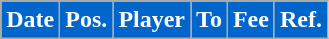<table class="wikitable plainrowheaders sortable">
<tr>
<th style="background:#0066cc; color:#ffffff">Date</th>
<th style="background:#0066cc; color:#ffffff">Pos.</th>
<th style="background:#0066cc; color:#ffffff">Player</th>
<th style="background:#0066cc; color:#ffffff">To</th>
<th style="background:#0066cc; color:#ffffff">Fee</th>
<th style="background:#0066cc; color:#ffffff">Ref.</th>
</tr>
</table>
